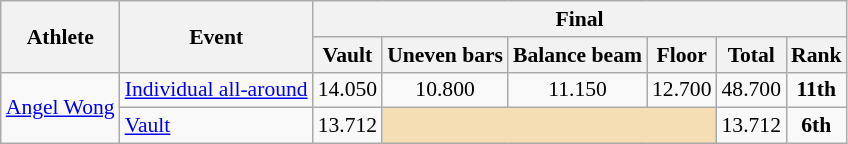<table class=wikitable style="font-size:90%">
<tr>
<th rowspan=2>Athlete</th>
<th rowspan=2>Event</th>
<th colspan=6>Final</th>
</tr>
<tr>
<th>Vault</th>
<th>Uneven bars</th>
<th>Balance beam</th>
<th>Floor</th>
<th>Total</th>
<th>Rank</th>
</tr>
<tr>
<td rowspan=2><a href='#'>Angel Wong</a></td>
<td><a href='#'>Individual all-around</a></td>
<td align=center>14.050</td>
<td align=center>10.800</td>
<td align=center>11.150</td>
<td align=center>12.700</td>
<td align=center>48.700</td>
<td align=center><strong>11th</strong></td>
</tr>
<tr>
<td><a href='#'>Vault</a></td>
<td align=center>13.712</td>
<td colspan="3" style="background:wheat;"></td>
<td align=center>13.712</td>
<td align=center><strong>6th</strong></td>
</tr>
</table>
